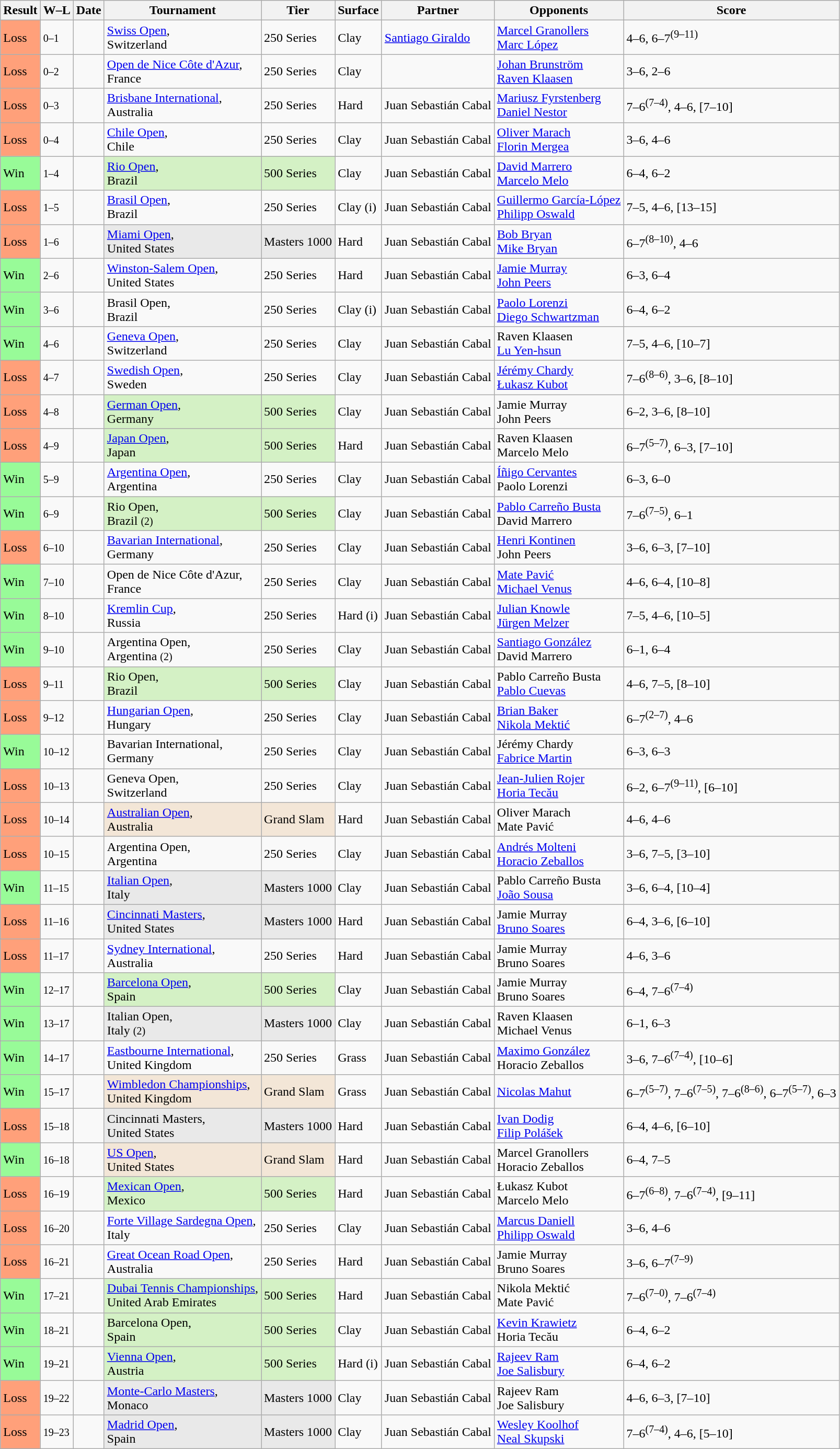<table class="sortable wikitable">
<tr>
<th>Result</th>
<th class="unsortable">W–L</th>
<th>Date</th>
<th>Tournament</th>
<th>Tier</th>
<th>Surface</th>
<th>Partner</th>
<th>Opponents</th>
<th class="unsortable">Score</th>
</tr>
<tr>
<td bgcolor=FFA07A>Loss</td>
<td><small>0–1</small></td>
<td><a href='#'></a></td>
<td><a href='#'>Swiss Open</a>,<br>Switzerland</td>
<td>250 Series</td>
<td>Clay</td>
<td> <a href='#'>Santiago Giraldo</a></td>
<td> <a href='#'>Marcel Granollers</a><br> <a href='#'>Marc López</a></td>
<td>4–6, 6–7<sup>(9–11)</sup></td>
</tr>
<tr>
<td bgcolor=FFA07A>Loss</td>
<td><small>0–2</small></td>
<td><a href='#'></a></td>
<td><a href='#'>Open de Nice Côte d'Azur</a>,<br>France</td>
<td>250 Series</td>
<td>Clay</td>
<td></td>
<td> <a href='#'>Johan Brunström</a><br> <a href='#'>Raven Klaasen</a></td>
<td>3–6, 2–6</td>
</tr>
<tr>
<td bgcolor=FFA07A>Loss</td>
<td><small>0–3</small></td>
<td><a href='#'></a></td>
<td><a href='#'>Brisbane International</a>,<br>Australia</td>
<td>250 Series</td>
<td>Hard</td>
<td> Juan Sebastián Cabal</td>
<td> <a href='#'>Mariusz Fyrstenberg</a><br> <a href='#'>Daniel Nestor</a></td>
<td>7–6<sup>(7–4)</sup>, 4–6, [7–10]</td>
</tr>
<tr>
<td bgcolor=FFA07A>Loss</td>
<td><small>0–4</small></td>
<td><a href='#'></a></td>
<td><a href='#'>Chile Open</a>,<br>Chile</td>
<td>250 Series</td>
<td>Clay</td>
<td> Juan Sebastián Cabal</td>
<td> <a href='#'>Oliver Marach</a><br> <a href='#'>Florin Mergea</a></td>
<td>3–6, 4–6</td>
</tr>
<tr>
<td bgcolor=98FB98>Win</td>
<td><small>1–4</small></td>
<td><a href='#'></a></td>
<td style="background:#D4F1C5;"><a href='#'>Rio Open</a>,<br>Brazil</td>
<td style="background:#D4F1C5;">500 Series</td>
<td>Clay</td>
<td> Juan Sebastián Cabal</td>
<td> <a href='#'>David Marrero</a><br> <a href='#'>Marcelo Melo</a></td>
<td>6–4, 6–2</td>
</tr>
<tr>
<td bgcolor=FFA07A>Loss</td>
<td><small>1–5</small></td>
<td><a href='#'></a></td>
<td><a href='#'>Brasil Open</a>,<br>Brazil</td>
<td>250 Series</td>
<td>Clay (i)</td>
<td> Juan Sebastián Cabal</td>
<td> <a href='#'>Guillermo García-López</a><br> <a href='#'>Philipp Oswald</a></td>
<td>7–5, 4–6, [13–15]</td>
</tr>
<tr>
<td bgcolor=FFA07A>Loss</td>
<td><small>1–6</small></td>
<td><a href='#'></a></td>
<td style="background:#E9E9E9;"><a href='#'>Miami Open</a>,<br>United States</td>
<td style="background:#E9E9E9;">Masters 1000</td>
<td>Hard</td>
<td> Juan Sebastián Cabal</td>
<td> <a href='#'>Bob Bryan</a><br> <a href='#'>Mike Bryan</a></td>
<td>6–7<sup>(8–10)</sup>, 4–6</td>
</tr>
<tr>
<td bgcolor=98FB98>Win</td>
<td><small>2–6</small></td>
<td><a href='#'></a></td>
<td><a href='#'>Winston-Salem Open</a>,<br>United States</td>
<td>250 Series</td>
<td>Hard</td>
<td> Juan Sebastián Cabal</td>
<td> <a href='#'>Jamie Murray</a><br> <a href='#'>John Peers</a></td>
<td>6–3, 6–4</td>
</tr>
<tr>
<td bgcolor=98FB98>Win</td>
<td><small>3–6</small></td>
<td><a href='#'></a></td>
<td>Brasil Open,<br>Brazil</td>
<td>250 Series</td>
<td>Clay (i)</td>
<td> Juan Sebastián Cabal</td>
<td> <a href='#'>Paolo Lorenzi</a><br> <a href='#'>Diego Schwartzman</a></td>
<td>6–4, 6–2</td>
</tr>
<tr>
<td bgcolor=98FB98>Win</td>
<td><small>4–6</small></td>
<td><a href='#'></a></td>
<td><a href='#'>Geneva Open</a>,<br>Switzerland</td>
<td>250 Series</td>
<td>Clay</td>
<td> Juan Sebastián Cabal</td>
<td> Raven Klaasen<br> <a href='#'>Lu Yen-hsun</a></td>
<td>7–5, 4–6, [10–7]</td>
</tr>
<tr>
<td bgcolor=FFA07A>Loss</td>
<td><small>4–7</small></td>
<td><a href='#'></a></td>
<td><a href='#'>Swedish Open</a>,<br>Sweden</td>
<td>250 Series</td>
<td>Clay</td>
<td> Juan Sebastián Cabal</td>
<td> <a href='#'>Jérémy Chardy</a><br> <a href='#'>Łukasz Kubot</a></td>
<td>7–6<sup>(8–6)</sup>, 3–6, [8–10]</td>
</tr>
<tr>
<td bgcolor=FFA07A>Loss</td>
<td><small>4–8</small></td>
<td><a href='#'></a></td>
<td style="background:#D4F1C5;"><a href='#'>German Open</a>,<br>Germany</td>
<td style="background:#D4F1C5;">500 Series</td>
<td>Clay</td>
<td> Juan Sebastián Cabal</td>
<td> Jamie Murray<br> John Peers</td>
<td>6–2, 3–6, [8–10]</td>
</tr>
<tr>
<td bgcolor=FFA07A>Loss</td>
<td><small>4–9</small></td>
<td><a href='#'></a></td>
<td style="background:#D4F1C5;"><a href='#'>Japan Open</a>,<br>Japan</td>
<td style="background:#D4F1C5;">500 Series</td>
<td>Hard</td>
<td> Juan Sebastián Cabal</td>
<td> Raven Klaasen<br> Marcelo Melo</td>
<td>6–7<sup>(5–7)</sup>, 6–3, [7–10]</td>
</tr>
<tr>
<td bgcolor=98FB98>Win</td>
<td><small>5–9</small></td>
<td><a href='#'></a></td>
<td><a href='#'>Argentina Open</a>,<br>Argentina</td>
<td>250 Series</td>
<td>Clay</td>
<td> Juan Sebastián Cabal</td>
<td> <a href='#'>Íñigo Cervantes</a><br> Paolo Lorenzi</td>
<td>6–3, 6–0</td>
</tr>
<tr>
<td bgcolor=98FB98>Win</td>
<td><small>6–9</small></td>
<td><a href='#'></a></td>
<td style="background:#D4F1C5;">Rio Open,<br>Brazil <small>(2)</small></td>
<td style="background:#D4F1C5;">500 Series</td>
<td>Clay</td>
<td> Juan Sebastián Cabal</td>
<td> <a href='#'>Pablo Carreño Busta</a><br> David Marrero</td>
<td>7–6<sup>(7–5)</sup>, 6–1</td>
</tr>
<tr>
<td bgcolor=FFA07A>Loss</td>
<td><small>6–10</small></td>
<td><a href='#'></a></td>
<td><a href='#'>Bavarian International</a>,<br>Germany</td>
<td>250 Series</td>
<td>Clay</td>
<td> Juan Sebastián Cabal</td>
<td> <a href='#'>Henri Kontinen</a><br> John Peers</td>
<td>3–6, 6–3, [7–10]</td>
</tr>
<tr>
<td bgcolor=98FB98>Win</td>
<td><small>7–10</small></td>
<td><a href='#'></a></td>
<td>Open de Nice Côte d'Azur,<br>France</td>
<td>250 Series</td>
<td>Clay</td>
<td> Juan Sebastián Cabal</td>
<td> <a href='#'>Mate Pavić</a><br> <a href='#'>Michael Venus</a></td>
<td>4–6, 6–4, [10–8]</td>
</tr>
<tr>
<td bgcolor=98FB98>Win</td>
<td><small>8–10</small></td>
<td><a href='#'></a></td>
<td><a href='#'>Kremlin Cup</a>,<br>Russia</td>
<td>250 Series</td>
<td>Hard (i)</td>
<td> Juan Sebastián Cabal</td>
<td> <a href='#'>Julian Knowle</a><br> <a href='#'>Jürgen Melzer</a></td>
<td>7–5, 4–6, [10–5]</td>
</tr>
<tr>
<td bgcolor=98FB98>Win</td>
<td><small>9–10</small></td>
<td><a href='#'></a></td>
<td>Argentina Open,<br>Argentina <small>(2)</small></td>
<td>250 Series</td>
<td>Clay</td>
<td> Juan Sebastián Cabal</td>
<td> <a href='#'>Santiago González</a><br> David Marrero</td>
<td>6–1, 6–4</td>
</tr>
<tr>
<td bgcolor=FFA07A>Loss</td>
<td><small>9–11</small></td>
<td><a href='#'></a></td>
<td style="background:#D4F1C5;">Rio Open,<br>Brazil</td>
<td style="background:#D4F1C5;">500 Series</td>
<td>Clay</td>
<td> Juan Sebastián Cabal</td>
<td> Pablo Carreño Busta<br> <a href='#'>Pablo Cuevas</a></td>
<td>4–6, 7–5, [8–10]</td>
</tr>
<tr>
<td bgcolor=FFA07A>Loss</td>
<td><small>9–12</small></td>
<td><a href='#'></a></td>
<td><a href='#'>Hungarian Open</a>,<br>Hungary</td>
<td>250 Series</td>
<td>Clay</td>
<td> Juan Sebastián Cabal</td>
<td> <a href='#'>Brian Baker</a><br> <a href='#'>Nikola Mektić</a></td>
<td>6–7<sup>(2–7)</sup>, 4–6</td>
</tr>
<tr>
<td bgcolor=98FB98>Win</td>
<td><small>10–12</small></td>
<td><a href='#'></a></td>
<td>Bavarian International,<br>Germany</td>
<td>250 Series</td>
<td>Clay</td>
<td> Juan Sebastián Cabal</td>
<td> Jérémy Chardy<br> <a href='#'>Fabrice Martin</a></td>
<td>6–3, 6–3</td>
</tr>
<tr>
<td bgcolor=FFA07A>Loss</td>
<td><small>10–13</small></td>
<td><a href='#'></a></td>
<td>Geneva Open,<br>Switzerland</td>
<td>250 Series</td>
<td>Clay</td>
<td> Juan Sebastián Cabal</td>
<td> <a href='#'>Jean-Julien Rojer</a><br> <a href='#'>Horia Tecău</a></td>
<td>6–2, 6–7<sup>(9–11)</sup>, [6–10]</td>
</tr>
<tr>
<td bgcolor=FFA07A>Loss</td>
<td><small>10–14</small></td>
<td><a href='#'></a></td>
<td style="background:#F3E6D7;"><a href='#'>Australian Open</a>,<br>Australia</td>
<td style="background:#F3E6D7;">Grand Slam</td>
<td>Hard</td>
<td> Juan Sebastián Cabal</td>
<td> Oliver Marach<br> Mate Pavić</td>
<td>4–6, 4–6</td>
</tr>
<tr>
<td bgcolor=FFA07A>Loss</td>
<td><small>10–15</small></td>
<td><a href='#'></a></td>
<td>Argentina Open,<br>Argentina</td>
<td>250 Series</td>
<td>Clay</td>
<td> Juan Sebastián Cabal</td>
<td> <a href='#'>Andrés Molteni</a><br> <a href='#'>Horacio Zeballos</a></td>
<td>3–6, 7–5, [3–10]</td>
</tr>
<tr>
<td bgcolor=98FB98>Win</td>
<td><small>11–15</small></td>
<td><a href='#'></a></td>
<td style="background:#E9E9E9;"><a href='#'>Italian Open</a>,<br>Italy</td>
<td style="background:#E9E9E9;">Masters 1000</td>
<td>Clay</td>
<td> Juan Sebastián Cabal</td>
<td> Pablo Carreño Busta<br> <a href='#'>João Sousa</a></td>
<td>3–6, 6–4, [10–4]</td>
</tr>
<tr>
<td bgcolor=FFA07A>Loss</td>
<td><small>11–16</small></td>
<td><a href='#'></a></td>
<td style="background:#E9E9E9;"><a href='#'>Cincinnati Masters</a>,<br>United States</td>
<td style="background:#E9E9E9;">Masters 1000</td>
<td>Hard</td>
<td> Juan Sebastián Cabal</td>
<td> Jamie Murray<br> <a href='#'>Bruno Soares</a></td>
<td>6–4, 3–6, [6–10]</td>
</tr>
<tr>
<td bgcolor=FFA07A>Loss</td>
<td><small>11–17</small></td>
<td><a href='#'></a></td>
<td><a href='#'>Sydney International</a>,<br>Australia</td>
<td>250 Series</td>
<td>Hard</td>
<td> Juan Sebastián Cabal</td>
<td> Jamie Murray<br> Bruno Soares</td>
<td>4–6, 3–6</td>
</tr>
<tr>
<td bgcolor=98FB98>Win</td>
<td><small>12–17</small></td>
<td><a href='#'></a></td>
<td style="background:#D4F1C5;"><a href='#'>Barcelona Open</a>,<br>Spain</td>
<td style="background:#D4F1C5;">500 Series</td>
<td>Clay</td>
<td> Juan Sebastián Cabal</td>
<td> Jamie Murray<br> Bruno Soares</td>
<td>6–4, 7–6<sup>(7–4)</sup></td>
</tr>
<tr>
<td bgcolor=98FB98>Win</td>
<td><small>13–17</small></td>
<td><a href='#'></a></td>
<td style="background:#E9E9E9;">Italian Open,<br>Italy <small>(2)</small></td>
<td style="background:#E9E9E9;">Masters 1000</td>
<td>Clay</td>
<td> Juan Sebastián Cabal</td>
<td> Raven Klaasen<br> Michael Venus</td>
<td>6–1, 6–3</td>
</tr>
<tr>
<td bgcolor=98FB98>Win</td>
<td><small>14–17</small></td>
<td><a href='#'></a></td>
<td><a href='#'>Eastbourne International</a>,<br>United Kingdom</td>
<td>250 Series</td>
<td>Grass</td>
<td> Juan Sebastián Cabal</td>
<td> <a href='#'>Maximo González</a><br> Horacio Zeballos</td>
<td>3–6, 7–6<sup>(7–4)</sup>, [10–6]</td>
</tr>
<tr>
<td bgcolor=98FB98>Win</td>
<td><small>15–17</small></td>
<td><a href='#'></a></td>
<td style="background:#F3E6D7;"><a href='#'>Wimbledon Championships</a>,<br>United Kingdom</td>
<td style="background:#F3E6D7;">Grand Slam</td>
<td>Grass</td>
<td> Juan Sebastián Cabal</td>
<td> <a href='#'>Nicolas Mahut</a><br></td>
<td>6–7<sup>(5–7)</sup>, 7–6<sup>(7–5)</sup>, 7–6<sup>(8–6)</sup>, 6–7<sup>(5–7)</sup>, 6–3</td>
</tr>
<tr>
<td bgcolor=FFA07A>Loss</td>
<td><small>15–18</small></td>
<td><a href='#'></a></td>
<td style="background:#E9E9E9;">Cincinnati Masters,<br>United States</td>
<td style="background:#E9E9E9;">Masters 1000</td>
<td>Hard</td>
<td> Juan Sebastián Cabal</td>
<td> <a href='#'>Ivan Dodig</a><br> <a href='#'>Filip Polášek</a></td>
<td>6–4, 4–6, [6–10]</td>
</tr>
<tr>
<td bgcolor=98FB98>Win</td>
<td><small>16–18</small></td>
<td><a href='#'></a></td>
<td style="background:#F3E6D7;"><a href='#'>US Open</a>,<br>United States</td>
<td style="background:#F3E6D7;">Grand Slam</td>
<td>Hard</td>
<td> Juan Sebastián Cabal</td>
<td> Marcel Granollers<br> Horacio Zeballos</td>
<td>6–4, 7–5</td>
</tr>
<tr>
<td bgcolor=FFA07A>Loss</td>
<td><small>16–19</small></td>
<td><a href='#'></a></td>
<td style="background:#D4F1C5;"><a href='#'>Mexican Open</a>,<br>Mexico</td>
<td style="background:#D4F1C5;">500 Series</td>
<td>Hard</td>
<td> Juan Sebastián Cabal</td>
<td> Łukasz Kubot<br> Marcelo Melo</td>
<td>6–7<sup>(6–8)</sup>, 7–6<sup>(7–4)</sup>, [9–11]</td>
</tr>
<tr>
<td bgcolor=FFA07A>Loss</td>
<td><small>16–20</small></td>
<td><a href='#'></a></td>
<td><a href='#'>Forte Village Sardegna Open</a>,<br>Italy</td>
<td>250 Series</td>
<td>Clay</td>
<td> Juan Sebastián Cabal</td>
<td> <a href='#'>Marcus Daniell</a><br> <a href='#'>Philipp Oswald</a></td>
<td>3–6, 4–6</td>
</tr>
<tr>
<td bgcolor=FFA07A>Loss</td>
<td><small>16–21</small></td>
<td><a href='#'></a></td>
<td><a href='#'>Great Ocean Road Open</a>,<br>Australia</td>
<td>250 Series</td>
<td>Hard</td>
<td> Juan Sebastián Cabal</td>
<td> Jamie Murray<br> Bruno Soares</td>
<td>3–6, 6–7<sup>(7–9)</sup></td>
</tr>
<tr>
<td bgcolor=98FB98>Win</td>
<td><small>17–21</small></td>
<td><a href='#'></a></td>
<td style="background:#D4F1C5;"><a href='#'>Dubai Tennis Championships</a>,<br>United Arab Emirates</td>
<td style="background:#D4F1C5;">500 Series</td>
<td>Hard</td>
<td> Juan Sebastián Cabal</td>
<td> Nikola Mektić<br> Mate Pavić</td>
<td>7–6<sup>(7–0)</sup>, 7–6<sup>(7–4)</sup></td>
</tr>
<tr>
<td bgcolor=98FB98>Win</td>
<td><small>18–21</small></td>
<td><a href='#'></a></td>
<td style=background:#D4F1C5>Barcelona Open,<br>Spain</td>
<td style=background:#D4F1C5>500 Series</td>
<td>Clay</td>
<td> Juan Sebastián Cabal</td>
<td> <a href='#'>Kevin Krawietz</a><br> Horia Tecău</td>
<td>6–4, 6–2</td>
</tr>
<tr>
<td bgcolor=98FB98>Win</td>
<td><small>19–21</small></td>
<td><a href='#'></a></td>
<td style=background:#D4F1C5><a href='#'>Vienna Open</a>,<br>Austria</td>
<td style=background:#D4F1C5>500 Series</td>
<td>Hard (i)</td>
<td> Juan Sebastián Cabal</td>
<td> <a href='#'>Rajeev Ram</a><br> <a href='#'>Joe Salisbury</a></td>
<td>6–4, 6–2</td>
</tr>
<tr>
<td bgcolor=FFA07A>Loss</td>
<td><small>19–22</small></td>
<td><a href='#'></a></td>
<td style="background:#E9E9E9;"><a href='#'>Monte-Carlo Masters</a>,<br>Monaco</td>
<td style="background:#E9E9E9;">Masters 1000</td>
<td>Clay</td>
<td> Juan Sebastián Cabal</td>
<td> Rajeev Ram<br> Joe Salisbury</td>
<td>4–6, 6–3, [7–10]</td>
</tr>
<tr>
<td bgcolor=FFA07A>Loss</td>
<td><small>19–23</small></td>
<td><a href='#'></a></td>
<td style=background:#E9E9E9><a href='#'>Madrid Open</a>,<br>Spain</td>
<td style=background:#E9E9E9>Masters 1000</td>
<td>Clay</td>
<td> Juan Sebastián Cabal</td>
<td> <a href='#'>Wesley Koolhof</a><br> <a href='#'>Neal Skupski</a></td>
<td>7–6<sup>(7–4)</sup>, 4–6, [5–10]</td>
</tr>
</table>
